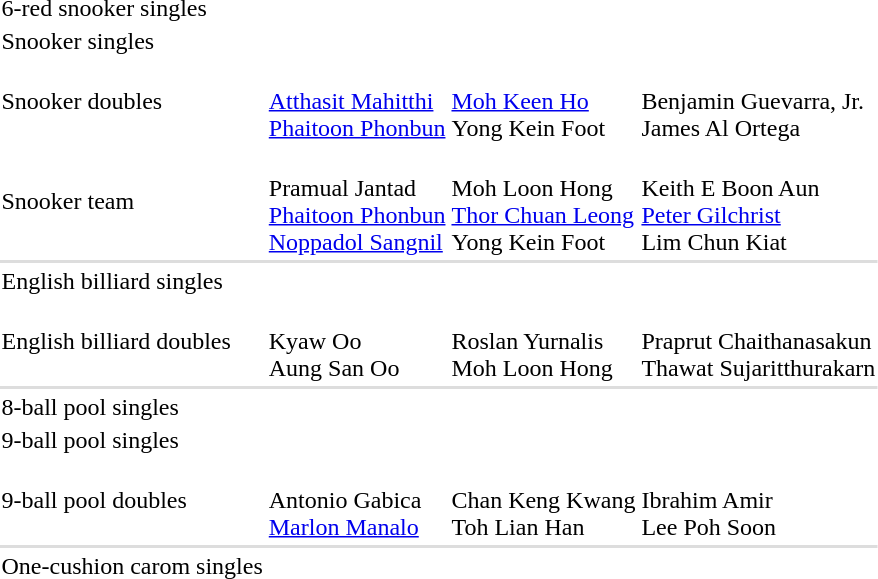<table>
<tr>
<td>6-red snooker singles</td>
<td></td>
<td></td>
<td></td>
</tr>
<tr>
<td>Snooker singles</td>
<td></td>
<td></td>
<td></td>
</tr>
<tr>
<td>Snooker doubles</td>
<td><br><a href='#'>Atthasit Mahitthi</a><br><a href='#'>Phaitoon Phonbun</a></td>
<td><br><a href='#'>Moh Keen Ho</a><br>Yong Kein Foot</td>
<td><br>Benjamin Guevarra, Jr.<br> James Al Ortega</td>
</tr>
<tr>
<td>Snooker team</td>
<td><br>Pramual Jantad<br><a href='#'>Phaitoon Phonbun</a><br><a href='#'>Noppadol Sangnil</a></td>
<td><br>Moh Loon Hong<br><a href='#'>Thor Chuan Leong</a><br>Yong Kein Foot</td>
<td><br>Keith E Boon Aun<br><a href='#'>Peter Gilchrist</a><br>Lim Chun Kiat</td>
</tr>
<tr style="background-color:#dddddd;">
<td colspan="7"></td>
</tr>
<tr>
<td>English billiard singles</td>
<td></td>
<td></td>
<td></td>
</tr>
<tr>
<td>English billiard doubles</td>
<td><br>Kyaw Oo<br>Aung San Oo</td>
<td><br>Roslan Yurnalis<br>Moh Loon Hong</td>
<td><br>Praprut Chaithanasakun<br>Thawat Sujaritthurakarn</td>
</tr>
<tr style="background-color:#dddddd;">
<td colspan="7"></td>
</tr>
<tr>
<td>8-ball pool singles </td>
<td></td>
<td></td>
<td></td>
</tr>
<tr>
<td>9-ball pool singles</td>
<td></td>
<td></td>
<td></td>
</tr>
<tr>
<td>9-ball pool doubles</td>
<td><br>Antonio Gabica<br><a href='#'>Marlon Manalo</a></td>
<td><br>Chan Keng Kwang<br>Toh Lian Han</td>
<td><br>Ibrahim Amir<br>Lee Poh Soon</td>
</tr>
<tr style="background-color:#dddddd;">
<td colspan="7"></td>
</tr>
<tr>
<td>One-cushion carom singles</td>
<td></td>
<td></td>
<td></td>
</tr>
</table>
